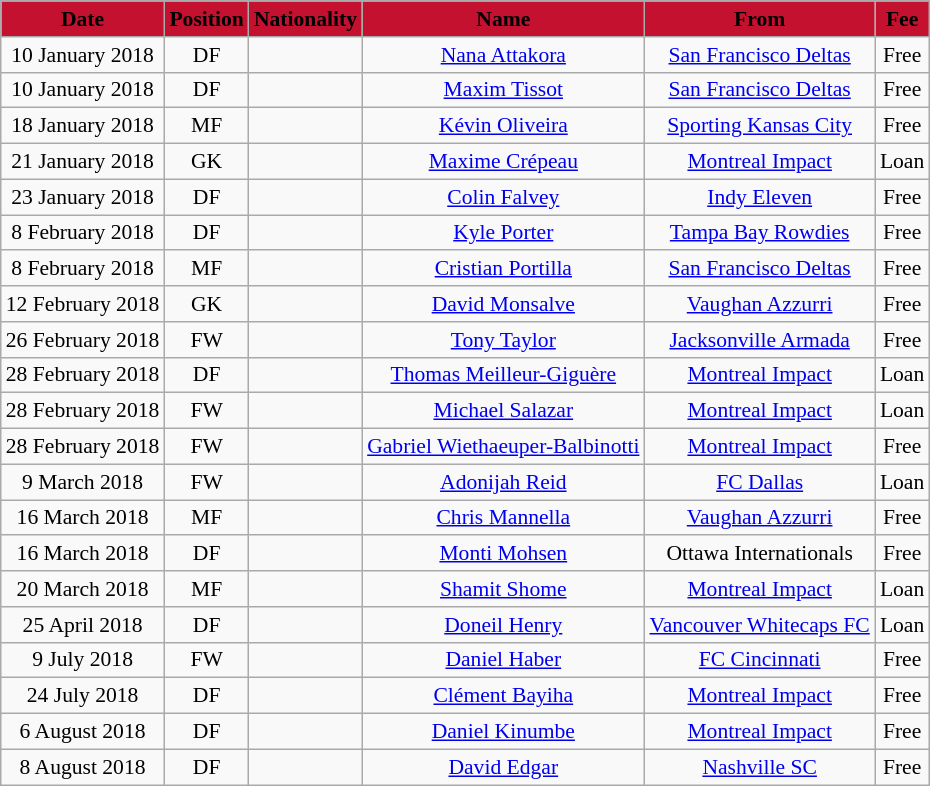<table class="wikitable"  style="text-align:center; font-size:90%; ">
<tr>
<th style="background:#C4112F; color:#000000;" scope=col>Date</th>
<th style="background:#C4112F; color:#000000;" scope=col>Position</th>
<th style="background:#C4112F; color:#000000;" scope=col>Nationality</th>
<th style="background:#C4112F; color:#000000;" scope=col>Name</th>
<th style="background:#C4112F; color:#000000;" scope=col>From</th>
<th style="background:#C4112F; color:#000000;" scope=col>Fee</th>
</tr>
<tr>
<td>10 January 2018</td>
<td>DF</td>
<td></td>
<td><a href='#'>Nana Attakora</a></td>
<td> <a href='#'>San Francisco Deltas</a></td>
<td>Free</td>
</tr>
<tr>
<td>10 January 2018</td>
<td>DF</td>
<td></td>
<td><a href='#'>Maxim Tissot</a></td>
<td> <a href='#'>San Francisco Deltas</a></td>
<td>Free</td>
</tr>
<tr>
<td>18 January 2018</td>
<td>MF</td>
<td></td>
<td><a href='#'>Kévin Oliveira</a></td>
<td> <a href='#'>Sporting Kansas City</a></td>
<td>Free</td>
</tr>
<tr>
<td>21 January 2018</td>
<td>GK</td>
<td></td>
<td><a href='#'>Maxime Crépeau</a></td>
<td><a href='#'>Montreal Impact</a></td>
<td>Loan</td>
</tr>
<tr>
<td>23 January 2018</td>
<td>DF</td>
<td></td>
<td><a href='#'>Colin Falvey</a></td>
<td> <a href='#'>Indy Eleven</a></td>
<td>Free</td>
</tr>
<tr>
<td>8 February 2018</td>
<td>DF</td>
<td></td>
<td><a href='#'>Kyle Porter</a></td>
<td> <a href='#'>Tampa Bay Rowdies</a></td>
<td>Free</td>
</tr>
<tr>
<td>8 February 2018</td>
<td>MF</td>
<td></td>
<td><a href='#'>Cristian Portilla</a></td>
<td> <a href='#'>San Francisco Deltas</a></td>
<td>Free</td>
</tr>
<tr>
<td>12 February 2018</td>
<td>GK</td>
<td></td>
<td><a href='#'>David Monsalve</a></td>
<td><a href='#'>Vaughan Azzurri</a></td>
<td>Free</td>
</tr>
<tr>
<td>26 February 2018</td>
<td>FW</td>
<td></td>
<td><a href='#'>Tony Taylor</a></td>
<td> <a href='#'>Jacksonville Armada</a></td>
<td>Free</td>
</tr>
<tr>
<td>28 February 2018</td>
<td>DF</td>
<td></td>
<td><a href='#'>Thomas Meilleur-Giguère</a></td>
<td><a href='#'>Montreal Impact</a></td>
<td>Loan</td>
</tr>
<tr>
<td>28 February 2018</td>
<td>FW</td>
<td></td>
<td><a href='#'>Michael Salazar</a></td>
<td><a href='#'>Montreal Impact</a></td>
<td>Loan</td>
</tr>
<tr>
<td>28 February 2018</td>
<td>FW</td>
<td></td>
<td><a href='#'>Gabriel Wiethaeuper-Balbinotti</a></td>
<td><a href='#'>Montreal Impact</a></td>
<td>Free</td>
</tr>
<tr>
<td>9 March 2018</td>
<td>FW</td>
<td></td>
<td><a href='#'>Adonijah Reid</a></td>
<td> <a href='#'>FC Dallas</a></td>
<td>Loan</td>
</tr>
<tr>
<td>16 March 2018</td>
<td>MF</td>
<td></td>
<td><a href='#'>Chris Mannella</a></td>
<td><a href='#'>Vaughan Azzurri</a></td>
<td>Free</td>
</tr>
<tr>
<td>16 March 2018</td>
<td>DF</td>
<td></td>
<td><a href='#'>Monti Mohsen</a></td>
<td>Ottawa Internationals</td>
<td>Free</td>
</tr>
<tr>
<td>20 March 2018</td>
<td>MF</td>
<td></td>
<td><a href='#'>Shamit Shome</a></td>
<td><a href='#'>Montreal Impact</a></td>
<td>Loan</td>
</tr>
<tr>
<td>25 April 2018</td>
<td>DF</td>
<td></td>
<td><a href='#'>Doneil Henry</a></td>
<td><a href='#'>Vancouver Whitecaps FC</a></td>
<td>Loan</td>
</tr>
<tr>
<td>9 July 2018</td>
<td>FW</td>
<td></td>
<td><a href='#'>Daniel Haber</a></td>
<td> <a href='#'>FC Cincinnati</a></td>
<td>Free</td>
</tr>
<tr>
<td>24 July 2018</td>
<td>DF</td>
<td></td>
<td><a href='#'>Clément Bayiha</a></td>
<td><a href='#'>Montreal Impact</a></td>
<td>Free</td>
</tr>
<tr>
<td>6 August 2018</td>
<td>DF</td>
<td></td>
<td><a href='#'>Daniel Kinumbe</a></td>
<td><a href='#'>Montreal Impact</a></td>
<td>Free</td>
</tr>
<tr>
<td>8 August 2018</td>
<td>DF</td>
<td></td>
<td><a href='#'>David Edgar</a></td>
<td> <a href='#'>Nashville SC</a></td>
<td>Free</td>
</tr>
</table>
